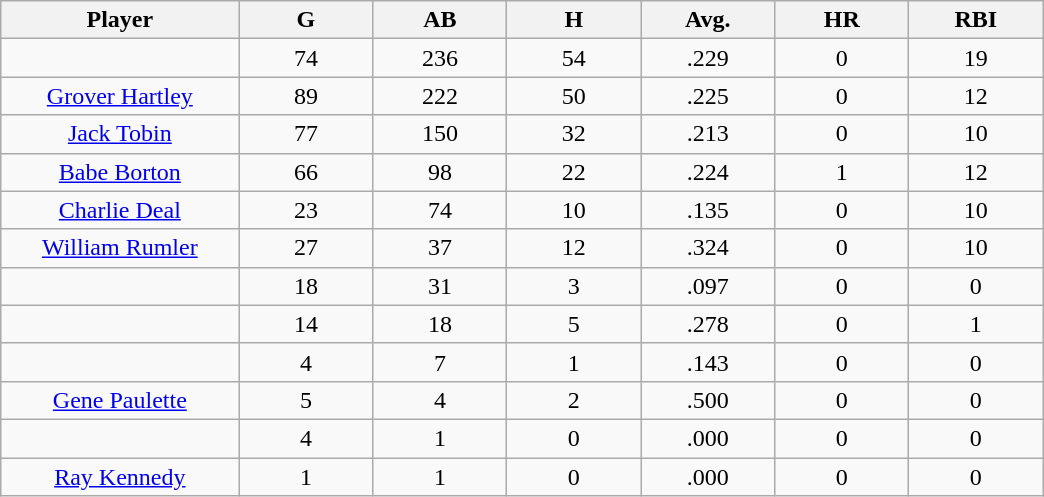<table class="wikitable sortable">
<tr>
<th bgcolor="#DDDDFF" width="16%">Player</th>
<th bgcolor="#DDDDFF" width="9%">G</th>
<th bgcolor="#DDDDFF" width="9%">AB</th>
<th bgcolor="#DDDDFF" width="9%">H</th>
<th bgcolor="#DDDDFF" width="9%">Avg.</th>
<th bgcolor="#DDDDFF" width="9%">HR</th>
<th bgcolor="#DDDDFF" width="9%">RBI</th>
</tr>
<tr align="center">
<td></td>
<td>74</td>
<td>236</td>
<td>54</td>
<td>.229</td>
<td>0</td>
<td>19</td>
</tr>
<tr align="center">
<td><a href='#'>Grover Hartley</a></td>
<td>89</td>
<td>222</td>
<td>50</td>
<td>.225</td>
<td>0</td>
<td>12</td>
</tr>
<tr align="center">
<td><a href='#'>Jack Tobin</a></td>
<td>77</td>
<td>150</td>
<td>32</td>
<td>.213</td>
<td>0</td>
<td>10</td>
</tr>
<tr align="center">
<td><a href='#'>Babe Borton</a></td>
<td>66</td>
<td>98</td>
<td>22</td>
<td>.224</td>
<td>1</td>
<td>12</td>
</tr>
<tr align="center">
<td><a href='#'>Charlie Deal</a></td>
<td>23</td>
<td>74</td>
<td>10</td>
<td>.135</td>
<td>0</td>
<td>10</td>
</tr>
<tr align="center">
<td><a href='#'>William Rumler</a></td>
<td>27</td>
<td>37</td>
<td>12</td>
<td>.324</td>
<td>0</td>
<td>10</td>
</tr>
<tr align="center">
<td></td>
<td>18</td>
<td>31</td>
<td>3</td>
<td>.097</td>
<td>0</td>
<td>0</td>
</tr>
<tr align="center">
<td></td>
<td>14</td>
<td>18</td>
<td>5</td>
<td>.278</td>
<td>0</td>
<td>1</td>
</tr>
<tr align="center">
<td></td>
<td>4</td>
<td>7</td>
<td>1</td>
<td>.143</td>
<td>0</td>
<td>0</td>
</tr>
<tr align="center">
<td><a href='#'>Gene Paulette</a></td>
<td>5</td>
<td>4</td>
<td>2</td>
<td>.500</td>
<td>0</td>
<td>0</td>
</tr>
<tr align="center">
<td></td>
<td>4</td>
<td>1</td>
<td>0</td>
<td>.000</td>
<td>0</td>
<td>0</td>
</tr>
<tr align="center">
<td><a href='#'>Ray Kennedy</a></td>
<td>1</td>
<td>1</td>
<td>0</td>
<td>.000</td>
<td>0</td>
<td>0</td>
</tr>
</table>
